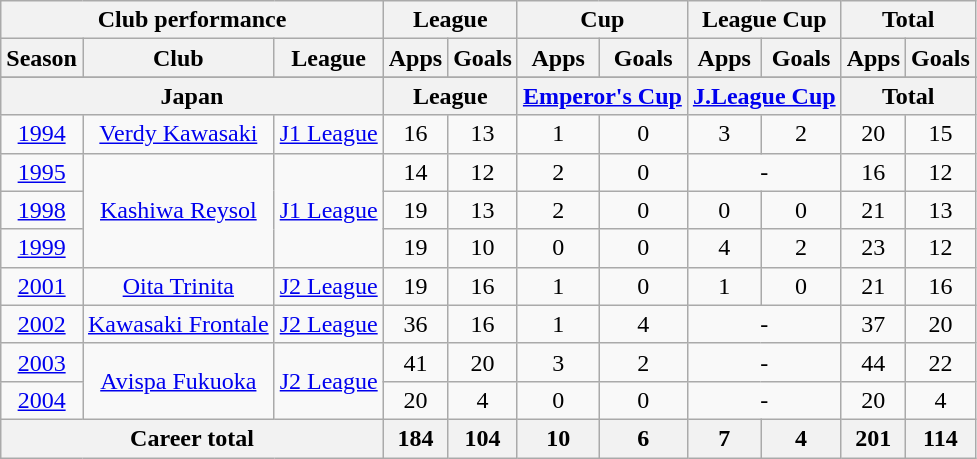<table class="wikitable" style="text-align:center">
<tr>
<th colspan=3>Club performance</th>
<th colspan=2>League</th>
<th colspan=2>Cup</th>
<th colspan=2>League Cup</th>
<th colspan=2>Total</th>
</tr>
<tr>
<th>Season</th>
<th>Club</th>
<th>League</th>
<th>Apps</th>
<th>Goals</th>
<th>Apps</th>
<th>Goals</th>
<th>Apps</th>
<th>Goals</th>
<th>Apps</th>
<th>Goals</th>
</tr>
<tr>
</tr>
<tr>
<th colspan=3>Japan</th>
<th colspan=2>League</th>
<th colspan=2><a href='#'>Emperor's Cup</a></th>
<th colspan=2><a href='#'>J.League Cup</a></th>
<th colspan=2>Total</th>
</tr>
<tr>
<td><a href='#'>1994</a></td>
<td><a href='#'>Verdy Kawasaki</a></td>
<td><a href='#'>J1 League</a></td>
<td>16</td>
<td>13</td>
<td>1</td>
<td>0</td>
<td>3</td>
<td>2</td>
<td>20</td>
<td>15</td>
</tr>
<tr>
<td><a href='#'>1995</a></td>
<td rowspan="3"><a href='#'>Kashiwa Reysol</a></td>
<td rowspan="3"><a href='#'>J1 League</a></td>
<td>14</td>
<td>12</td>
<td>2</td>
<td>0</td>
<td colspan="2">-</td>
<td>16</td>
<td>12</td>
</tr>
<tr>
<td><a href='#'>1998</a></td>
<td>19</td>
<td>13</td>
<td>2</td>
<td>0</td>
<td>0</td>
<td>0</td>
<td>21</td>
<td>13</td>
</tr>
<tr>
<td><a href='#'>1999</a></td>
<td>19</td>
<td>10</td>
<td>0</td>
<td>0</td>
<td>4</td>
<td>2</td>
<td>23</td>
<td>12</td>
</tr>
<tr>
<td><a href='#'>2001</a></td>
<td><a href='#'>Oita Trinita</a></td>
<td><a href='#'>J2 League</a></td>
<td>19</td>
<td>16</td>
<td>1</td>
<td>0</td>
<td>1</td>
<td>0</td>
<td>21</td>
<td>16</td>
</tr>
<tr>
<td><a href='#'>2002</a></td>
<td><a href='#'>Kawasaki Frontale</a></td>
<td><a href='#'>J2 League</a></td>
<td>36</td>
<td>16</td>
<td>1</td>
<td>4</td>
<td colspan="2">-</td>
<td>37</td>
<td>20</td>
</tr>
<tr>
<td><a href='#'>2003</a></td>
<td rowspan="2"><a href='#'>Avispa Fukuoka</a></td>
<td rowspan="2"><a href='#'>J2 League</a></td>
<td>41</td>
<td>20</td>
<td>3</td>
<td>2</td>
<td colspan="2">-</td>
<td>44</td>
<td>22</td>
</tr>
<tr>
<td><a href='#'>2004</a></td>
<td>20</td>
<td>4</td>
<td>0</td>
<td>0</td>
<td colspan="2">-</td>
<td>20</td>
<td>4</td>
</tr>
<tr>
<th colspan=3>Career total</th>
<th>184</th>
<th>104</th>
<th>10</th>
<th>6</th>
<th>7</th>
<th>4</th>
<th>201</th>
<th>114</th>
</tr>
</table>
